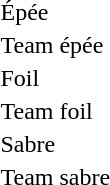<table>
<tr>
<td>Épée</td>
<td></td>
<td></td>
<td><br></td>
</tr>
<tr>
<td>Team épée</td>
<td></td>
<td></td>
<td></td>
</tr>
<tr>
<td>Foil</td>
<td></td>
<td></td>
<td><br></td>
</tr>
<tr>
<td>Team foil</td>
<td></td>
<td></td>
<td></td>
</tr>
<tr>
<td>Sabre</td>
<td></td>
<td></td>
<td><br></td>
</tr>
<tr>
<td>Team sabre</td>
<td></td>
<td></td>
<td></td>
</tr>
</table>
